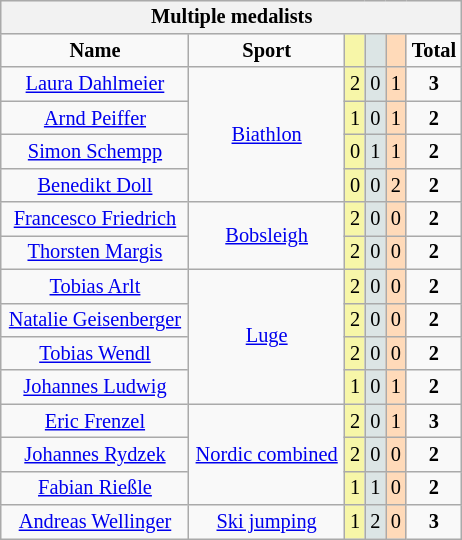<table class="wikitable" style="font-size:85%; float:right; clear:right; min-width:308px; margin-left:1em">
<tr style="background:#efefef;">
<th colspan=7>Multiple medalists</th>
</tr>
<tr align=center>
<td><strong>Name</strong></td>
<td><strong>Sport</strong></td>
<td style="background:#f7f6a8;"></td>
<td style="background:#dce5e5;"></td>
<td style="background:#ffdab9;"></td>
<td><strong>Total</strong></td>
</tr>
<tr align=center>
<td><a href='#'>Laura Dahlmeier</a></td>
<td rowspan=4><a href='#'>Biathlon</a></td>
<td style="background:#f7f6a8;">2</td>
<td style="background:#dce5e5;">0</td>
<td style="background:#ffdab9;">1</td>
<td><strong>3</strong></td>
</tr>
<tr align=center>
<td><a href='#'>Arnd Peiffer</a></td>
<td style="background:#f7f6a8;">1</td>
<td style="background:#dce5e5;">0</td>
<td style="background:#ffdab9;">1</td>
<td><strong>2</strong></td>
</tr>
<tr align=center>
<td><a href='#'>Simon Schempp</a></td>
<td style="background:#f7f6a8;">0</td>
<td style="background:#dce5e5;">1</td>
<td style="background:#ffdab9;">1</td>
<td><strong>2</strong></td>
</tr>
<tr align=center>
<td><a href='#'>Benedikt Doll</a></td>
<td style="background:#f7f6a8;">0</td>
<td style="background:#dce5e5;">0</td>
<td style="background:#ffdab9;">2</td>
<td><strong>2</strong></td>
</tr>
<tr align=center>
<td><a href='#'>Francesco Friedrich</a></td>
<td rowspan=2><a href='#'>Bobsleigh</a></td>
<td style="background:#f7f6a8;">2</td>
<td style="background:#dce5e5;">0</td>
<td style="background:#ffdab9;">0</td>
<td><strong>2</strong></td>
</tr>
<tr align=center>
<td><a href='#'>Thorsten Margis</a></td>
<td style="background:#f7f6a8;">2</td>
<td style="background:#dce5e5;">0</td>
<td style="background:#ffdab9;">0</td>
<td><strong>2</strong></td>
</tr>
<tr align=center>
<td><a href='#'>Tobias Arlt</a></td>
<td rowspan=4><a href='#'>Luge</a></td>
<td style="background:#f7f6a8;">2</td>
<td style="background:#dce5e5;">0</td>
<td style="background:#ffdab9;">0</td>
<td><strong>2</strong></td>
</tr>
<tr align=center>
<td><a href='#'>Natalie Geisenberger</a></td>
<td style="background:#f7f6a8;">2</td>
<td style="background:#dce5e5;">0</td>
<td style="background:#ffdab9;">0</td>
<td><strong>2</strong></td>
</tr>
<tr align=center>
<td><a href='#'>Tobias Wendl</a></td>
<td style="background:#f7f6a8;">2</td>
<td style="background:#dce5e5;">0</td>
<td style="background:#ffdab9;">0</td>
<td><strong>2</strong></td>
</tr>
<tr align=center>
<td><a href='#'>Johannes Ludwig</a></td>
<td style="background:#f7f6a8;">1</td>
<td style="background:#dce5e5;">0</td>
<td style="background:#ffdab9;">1</td>
<td><strong>2</strong></td>
</tr>
<tr align=center>
<td><a href='#'>Eric Frenzel</a></td>
<td rowspan=3><a href='#'>Nordic combined</a></td>
<td style="background:#f7f6a8;">2</td>
<td style="background:#dce5e5;">0</td>
<td style="background:#ffdab9;">1</td>
<td><strong>3</strong></td>
</tr>
<tr align=center>
<td><a href='#'>Johannes Rydzek</a></td>
<td style="background:#f7f6a8;">2</td>
<td style="background:#dce5e5;">0</td>
<td style="background:#ffdab9;">0</td>
<td><strong>2</strong></td>
</tr>
<tr align=center>
<td><a href='#'>Fabian Rießle</a></td>
<td style="background:#f7f6a8;">1</td>
<td style="background:#dce5e5;">1</td>
<td style="background:#ffdab9;">0</td>
<td><strong>2</strong></td>
</tr>
<tr align=center>
<td><a href='#'>Andreas Wellinger</a></td>
<td><a href='#'>Ski jumping</a></td>
<td style="background:#f7f6a8;">1</td>
<td style="background:#dce5e5;">2</td>
<td style="background:#ffdab9;">0</td>
<td><strong>3</strong></td>
</tr>
</table>
